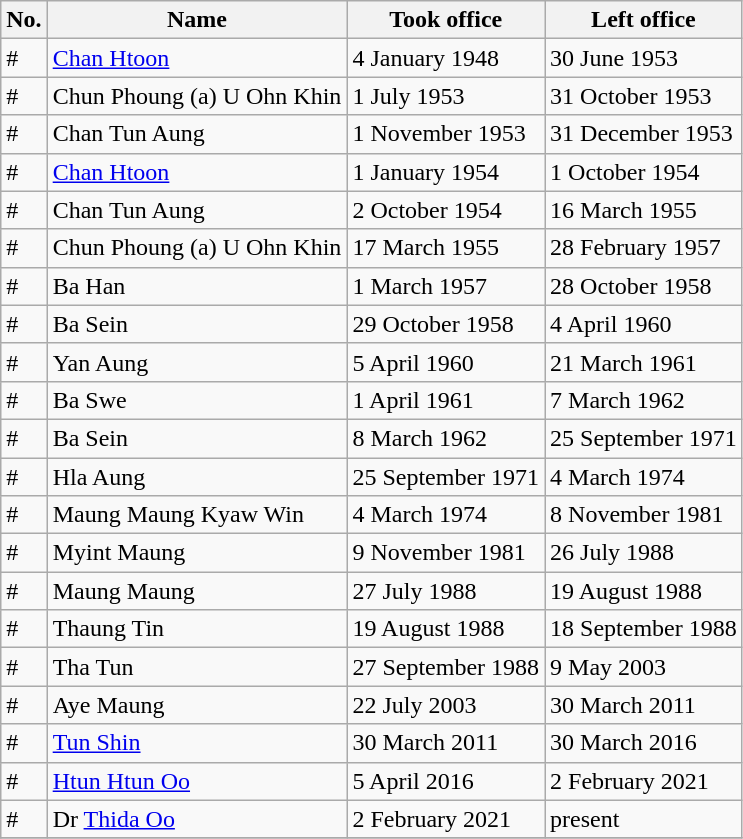<table class="wikitable">
<tr>
<th>No.</th>
<th>Name</th>
<th>Took office</th>
<th>Left office</th>
</tr>
<tr>
<td>#</td>
<td><a href='#'>Chan Htoon</a></td>
<td>4 January 1948</td>
<td>30 June 1953</td>
</tr>
<tr>
<td>#</td>
<td>Chun Phoung (a) U Ohn Khin</td>
<td>1 July 1953</td>
<td>31 October 1953</td>
</tr>
<tr>
<td>#</td>
<td>Chan Tun Aung</td>
<td>1 November 1953</td>
<td>31 December 1953</td>
</tr>
<tr>
<td>#</td>
<td><a href='#'>Chan Htoon</a></td>
<td>1 January 1954</td>
<td>1 October 1954</td>
</tr>
<tr>
<td>#</td>
<td>Chan Tun Aung</td>
<td>2 October 1954</td>
<td>16 March 1955</td>
</tr>
<tr>
<td>#</td>
<td>Chun Phoung (a) U Ohn Khin</td>
<td>17 March 1955</td>
<td>28 February 1957</td>
</tr>
<tr>
<td>#</td>
<td>Ba Han</td>
<td>1 March 1957</td>
<td>28 October 1958</td>
</tr>
<tr>
<td>#</td>
<td>Ba Sein</td>
<td>29 October 1958</td>
<td>4 April 1960</td>
</tr>
<tr>
<td>#</td>
<td>Yan Aung</td>
<td>5 April 1960</td>
<td>21 March 1961</td>
</tr>
<tr>
<td>#</td>
<td>Ba Swe</td>
<td>1 April 1961</td>
<td>7 March 1962</td>
</tr>
<tr>
<td>#</td>
<td>Ba Sein</td>
<td>8 March 1962</td>
<td>25 September 1971</td>
</tr>
<tr>
<td>#</td>
<td>Hla Aung</td>
<td>25 September 1971</td>
<td>4 March 1974</td>
</tr>
<tr>
<td>#</td>
<td>Maung Maung Kyaw Win</td>
<td>4 March 1974</td>
<td>8 November 1981</td>
</tr>
<tr>
<td>#</td>
<td>Myint Maung</td>
<td>9 November 1981</td>
<td>26 July 1988</td>
</tr>
<tr>
<td>#</td>
<td>Maung Maung</td>
<td>27 July 1988</td>
<td>19 August 1988</td>
</tr>
<tr>
<td>#</td>
<td>Thaung Tin</td>
<td>19 August 1988</td>
<td>18 September 1988</td>
</tr>
<tr>
<td>#</td>
<td>Tha Tun</td>
<td>27 September 1988</td>
<td>9 May 2003</td>
</tr>
<tr>
<td>#</td>
<td>Aye Maung</td>
<td>22 July 2003</td>
<td>30 March 2011</td>
</tr>
<tr>
<td>#</td>
<td><a href='#'>Tun Shin</a></td>
<td>30 March 2011</td>
<td>30 March 2016</td>
</tr>
<tr>
<td>#</td>
<td><a href='#'>Htun Htun Oo</a></td>
<td>5 April 2016</td>
<td>2 February 2021</td>
</tr>
<tr>
<td>#</td>
<td>Dr <a href='#'>Thida Oo</a></td>
<td>2 February 2021</td>
<td>present</td>
</tr>
<tr>
</tr>
</table>
